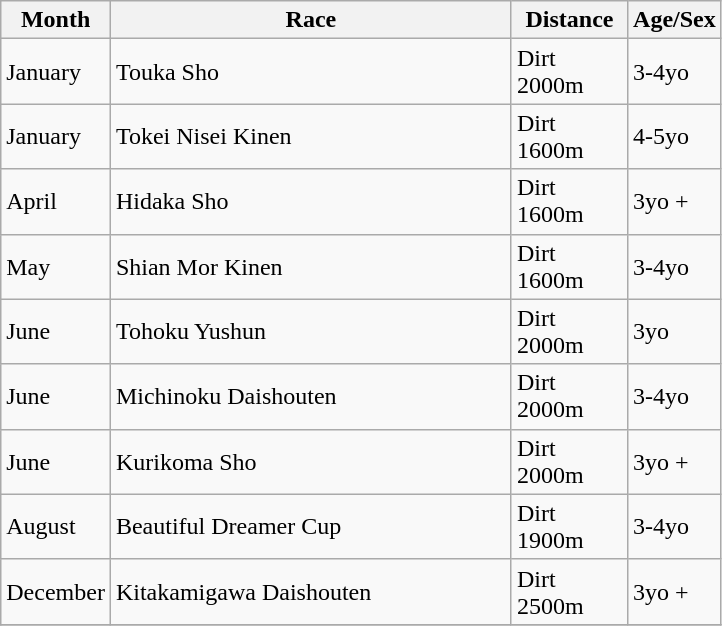<table class=wikitable>
<tr>
<th style="width:65px"><strong>Month</strong></th>
<th style="width:260px"><strong>Race</strong></th>
<th style="width:70px"><strong>Distance</strong></th>
<th><strong>Age/Sex</strong></th>
</tr>
<tr>
<td>January</td>
<td>Touka Sho</td>
<td>Dirt 2000m</td>
<td>3-4yo</td>
</tr>
<tr>
<td>January</td>
<td>Tokei Nisei Kinen</td>
<td>Dirt 1600m</td>
<td>4-5yo</td>
</tr>
<tr>
<td>April</td>
<td>Hidaka Sho</td>
<td>Dirt 1600m</td>
<td>3yo +</td>
</tr>
<tr>
<td>May</td>
<td>Shian Mor Kinen</td>
<td>Dirt 1600m</td>
<td>3-4yo</td>
</tr>
<tr>
<td>June</td>
<td>Tohoku Yushun</td>
<td>Dirt 2000m</td>
<td>3yo</td>
</tr>
<tr>
<td>June</td>
<td>Michinoku Daishouten</td>
<td>Dirt 2000m</td>
<td>3-4yo</td>
</tr>
<tr>
<td>June</td>
<td>Kurikoma Sho</td>
<td>Dirt 2000m</td>
<td>3yo +</td>
</tr>
<tr>
<td>August</td>
<td>Beautiful Dreamer Cup</td>
<td>Dirt 1900m</td>
<td>3-4yo</td>
</tr>
<tr>
<td>December</td>
<td>Kitakamigawa Daishouten</td>
<td>Dirt 2500m</td>
<td>3yo +</td>
</tr>
<tr>
</tr>
</table>
